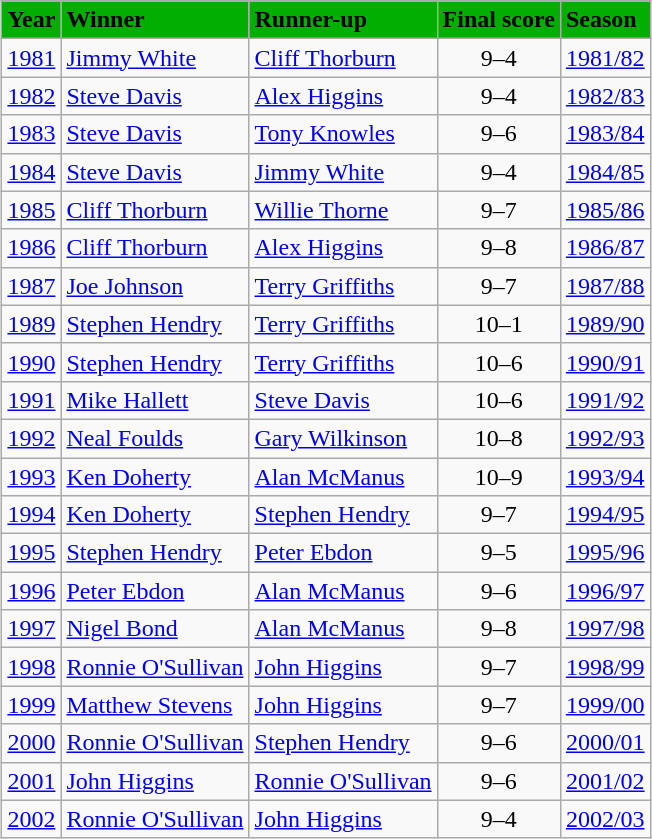<table class="wikitable" style="margin: auto">
<tr>
<th style="text-align: center; background-color: #00af00">Year</th>
<th style="text-align: left; background-color: #00af00">Winner</th>
<th style="text-align: left; background-color: #00af00">Runner-up</th>
<th style="text-align: left; background-color: #00af00">Final score</th>
<th style="text-align: left; background-color: #00af00">Season</th>
</tr>
<tr>
<td><a href='#'>1981</a></td>
<td> <a href='#'>Jimmy White</a></td>
<td> <a href='#'>Cliff Thorburn</a></td>
<td style="text-align: center">9–4</td>
<td><a href='#'>1981/82</a></td>
</tr>
<tr>
<td><a href='#'>1982</a></td>
<td> <a href='#'>Steve Davis</a></td>
<td> <a href='#'>Alex Higgins</a></td>
<td style="text-align: center">9–4</td>
<td><a href='#'>1982/83</a></td>
</tr>
<tr>
<td><a href='#'>1983</a></td>
<td> <a href='#'>Steve Davis</a></td>
<td> <a href='#'>Tony Knowles</a></td>
<td style="text-align: center">9–6</td>
<td><a href='#'>1983/84</a></td>
</tr>
<tr>
<td><a href='#'>1984</a></td>
<td> <a href='#'>Steve Davis</a></td>
<td> <a href='#'>Jimmy White</a></td>
<td style="text-align: center">9–4</td>
<td><a href='#'>1984/85</a></td>
</tr>
<tr>
<td><a href='#'>1985</a></td>
<td> <a href='#'>Cliff Thorburn</a></td>
<td> <a href='#'>Willie Thorne</a></td>
<td style="text-align: center">9–7</td>
<td><a href='#'>1985/86</a></td>
</tr>
<tr>
<td><a href='#'>1986</a></td>
<td> <a href='#'>Cliff Thorburn</a></td>
<td> <a href='#'>Alex Higgins</a></td>
<td style="text-align: center">9–8</td>
<td><a href='#'>1986/87</a></td>
</tr>
<tr>
<td><a href='#'>1987</a></td>
<td> <a href='#'>Joe Johnson</a></td>
<td> <a href='#'>Terry Griffiths</a></td>
<td style="text-align: center">9–7</td>
<td><a href='#'>1987/88</a></td>
</tr>
<tr>
<td><a href='#'>1989</a></td>
<td> <a href='#'>Stephen Hendry</a></td>
<td> <a href='#'>Terry Griffiths</a></td>
<td style="text-align: center">10–1</td>
<td><a href='#'>1989/90</a></td>
</tr>
<tr>
<td><a href='#'>1990</a></td>
<td> <a href='#'>Stephen Hendry</a></td>
<td> <a href='#'>Terry Griffiths</a></td>
<td style="text-align: center">10–6</td>
<td><a href='#'>1990/91</a></td>
</tr>
<tr>
<td><a href='#'>1991</a></td>
<td> <a href='#'>Mike Hallett</a></td>
<td> <a href='#'>Steve Davis</a></td>
<td style="text-align: center">10–6</td>
<td><a href='#'>1991/92</a></td>
</tr>
<tr>
<td><a href='#'>1992</a></td>
<td> <a href='#'>Neal Foulds</a></td>
<td> <a href='#'>Gary Wilkinson</a></td>
<td style="text-align: center">10–8</td>
<td><a href='#'>1992/93</a></td>
</tr>
<tr>
<td><a href='#'>1993</a></td>
<td> <a href='#'>Ken Doherty</a></td>
<td> <a href='#'>Alan McManus</a></td>
<td style="text-align: center">10–9</td>
<td><a href='#'>1993/94</a></td>
</tr>
<tr>
<td><a href='#'>1994</a></td>
<td> <a href='#'>Ken Doherty</a></td>
<td> <a href='#'>Stephen Hendry</a></td>
<td style="text-align: center">9–7</td>
<td><a href='#'>1994/95</a></td>
</tr>
<tr>
<td><a href='#'>1995</a></td>
<td> <a href='#'>Stephen Hendry</a></td>
<td> <a href='#'>Peter Ebdon</a></td>
<td style="text-align: center">9–5</td>
<td><a href='#'>1995/96</a></td>
</tr>
<tr>
<td><a href='#'>1996</a></td>
<td> <a href='#'>Peter Ebdon</a></td>
<td> <a href='#'>Alan McManus</a></td>
<td style="text-align: center">9–6</td>
<td><a href='#'>1996/97</a></td>
</tr>
<tr>
<td><a href='#'>1997</a></td>
<td> <a href='#'>Nigel Bond</a></td>
<td> <a href='#'>Alan McManus</a></td>
<td style="text-align: center">9–8</td>
<td><a href='#'>1997/98</a></td>
</tr>
<tr>
<td><a href='#'>1998</a></td>
<td> <a href='#'>Ronnie O'Sullivan</a></td>
<td> <a href='#'>John Higgins</a></td>
<td style="text-align: center">9–7</td>
<td><a href='#'>1998/99</a></td>
</tr>
<tr>
<td><a href='#'>1999</a></td>
<td> <a href='#'>Matthew Stevens</a></td>
<td> <a href='#'>John Higgins</a></td>
<td style="text-align: center">9–7</td>
<td><a href='#'>1999/00</a></td>
</tr>
<tr>
<td><a href='#'>2000</a></td>
<td> <a href='#'>Ronnie O'Sullivan</a></td>
<td> <a href='#'>Stephen Hendry</a></td>
<td style="text-align: center">9–6</td>
<td><a href='#'>2000/01</a></td>
</tr>
<tr>
<td><a href='#'>2001</a></td>
<td> <a href='#'>John Higgins</a></td>
<td> <a href='#'>Ronnie O'Sullivan</a></td>
<td style="text-align: center">9–6</td>
<td><a href='#'>2001/02</a></td>
</tr>
<tr>
<td><a href='#'>2002</a></td>
<td> <a href='#'>Ronnie O'Sullivan</a></td>
<td> <a href='#'>John Higgins</a></td>
<td style="text-align: center">9–4</td>
<td><a href='#'>2002/03</a></td>
</tr>
</table>
